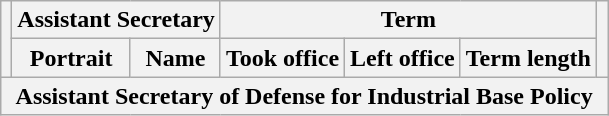<table class="wikitable sortable">
<tr>
<th rowspan=2></th>
<th colspan=2>Assistant Secretary</th>
<th colspan=3>Term</th>
<th rowspan=2></th>
</tr>
<tr>
<th>Portrait</th>
<th>Name</th>
<th>Took office</th>
<th>Left office</th>
<th>Term length</th>
</tr>
<tr>
<th colspan=7>Assistant Secretary of Defense for Industrial Base Policy<br>

</th>
</tr>
</table>
